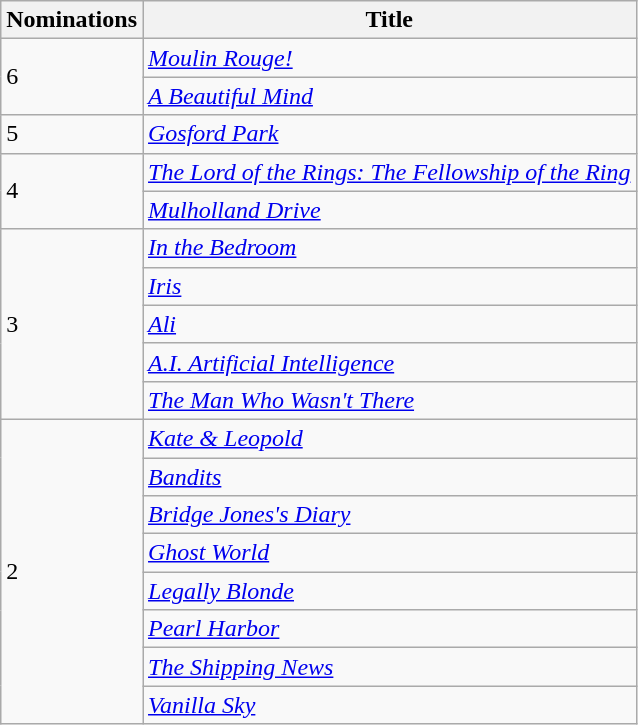<table class="wikitable">
<tr>
<th>Nominations</th>
<th>Title</th>
</tr>
<tr>
<td rowspan="2">6</td>
<td><em><a href='#'>Moulin Rouge!</a></em></td>
</tr>
<tr>
<td><em><a href='#'>A Beautiful Mind</a></em></td>
</tr>
<tr>
<td>5</td>
<td><em><a href='#'>Gosford Park</a></em></td>
</tr>
<tr>
<td rowspan="2">4</td>
<td><em><a href='#'>The Lord of the Rings: The Fellowship of the Ring</a></em></td>
</tr>
<tr>
<td><em><a href='#'>Mulholland Drive</a></em></td>
</tr>
<tr>
<td rowspan="5">3</td>
<td><em><a href='#'>In the Bedroom</a></em></td>
</tr>
<tr>
<td><em><a href='#'>Iris</a></em></td>
</tr>
<tr>
<td><em><a href='#'>Ali</a></em></td>
</tr>
<tr>
<td><em><a href='#'>A.I. Artificial Intelligence</a></em></td>
</tr>
<tr>
<td><em><a href='#'>The Man Who Wasn't There</a></em></td>
</tr>
<tr>
<td rowspan="8">2</td>
<td><em><a href='#'>Kate & Leopold</a></em></td>
</tr>
<tr>
<td><em><a href='#'>Bandits</a></em></td>
</tr>
<tr>
<td><em><a href='#'>Bridge Jones's Diary</a></em></td>
</tr>
<tr>
<td><em><a href='#'>Ghost World</a></em></td>
</tr>
<tr>
<td><em><a href='#'>Legally Blonde</a></em></td>
</tr>
<tr>
<td><em><a href='#'>Pearl Harbor</a></em></td>
</tr>
<tr>
<td><em><a href='#'>The Shipping News</a></em></td>
</tr>
<tr>
<td><em><a href='#'>Vanilla Sky</a></em></td>
</tr>
</table>
